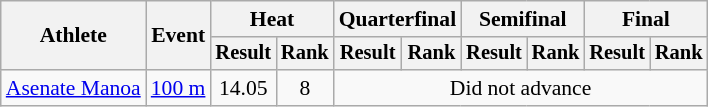<table class=wikitable style=font-size:90%>
<tr>
<th rowspan=2>Athlete</th>
<th rowspan=2>Event</th>
<th colspan=2>Heat</th>
<th colspan=2>Quarterfinal</th>
<th colspan=2>Semifinal</th>
<th colspan=2>Final</th>
</tr>
<tr style=font-size:95%>
<th>Result</th>
<th>Rank</th>
<th>Result</th>
<th>Rank</th>
<th>Result</th>
<th>Rank</th>
<th>Result</th>
<th>Rank</th>
</tr>
<tr align=center>
<td align=left><a href='#'>Asenate Manoa</a></td>
<td align=left><a href='#'>100 m</a></td>
<td>14.05 <strong></strong></td>
<td>8</td>
<td colspan=6>Did not advance</td>
</tr>
</table>
